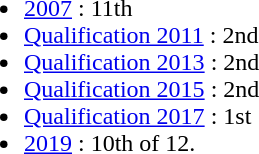<table border="0" cellpadding="2">
<tr valign="top">
<td><br><ul><li><a href='#'>2007</a> : 11th</li><li><a href='#'>Qualification 2011</a> : 2nd</li><li><a href='#'>Qualification 2013</a> : 2nd</li><li><a href='#'>Qualification 2015</a> : 2nd</li><li><a href='#'>Qualification 2017</a> : 1st</li><li><a href='#'>2019</a> : 10th of 12.</li></ul></td>
</tr>
</table>
